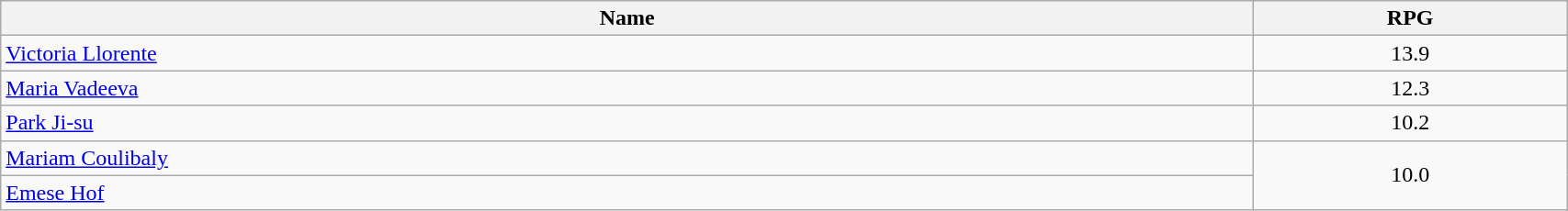<table class=wikitable width="90%">
<tr>
<th width="80%">Name</th>
<th width="20%">RPG</th>
</tr>
<tr>
<td> <a href='#'>Victoria Llorente</a></td>
<td align=center>13.9</td>
</tr>
<tr>
<td> <a href='#'>Maria Vadeeva</a></td>
<td align=center>12.3</td>
</tr>
<tr>
<td> <a href='#'>Park Ji-su</a></td>
<td align=center>10.2</td>
</tr>
<tr>
<td> <a href='#'>Mariam Coulibaly</a></td>
<td align=center rowspan=2>10.0</td>
</tr>
<tr>
<td> <a href='#'>Emese Hof</a></td>
</tr>
</table>
